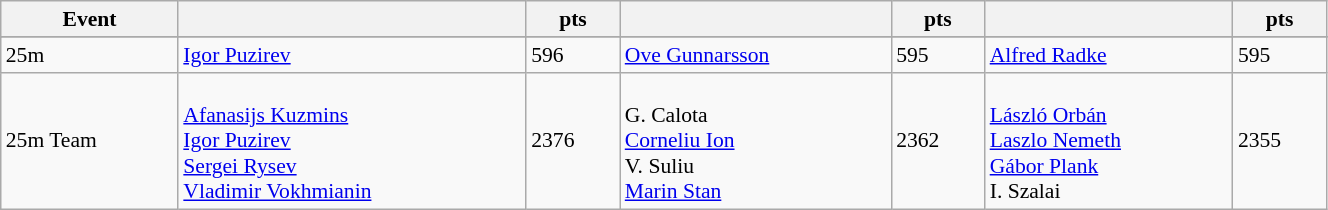<table class="wikitable" width=70% style="font-size:90%; text-align:left;">
<tr>
<th>Event</th>
<th></th>
<th>pts</th>
<th></th>
<th>pts</th>
<th></th>
<th>pts</th>
</tr>
<tr>
</tr>
<tr>
<td>25m</td>
<td> <a href='#'>Igor Puzirev</a></td>
<td>596</td>
<td> <a href='#'>Ove Gunnarsson</a></td>
<td>595</td>
<td> <a href='#'>Alfred Radke</a></td>
<td>595</td>
</tr>
<tr>
<td>25m Team</td>
<td><br><a href='#'>Afanasijs Kuzmins</a><br><a href='#'>Igor Puzirev</a><br><a href='#'>Sergei Rysev</a><br><a href='#'>Vladimir Vokhmianin</a></td>
<td>2376</td>
<td><br>G. Calota<br><a href='#'>Corneliu Ion</a><br>V. Suliu<br><a href='#'>Marin Stan</a></td>
<td>2362</td>
<td><br><a href='#'>László Orbán</a><br><a href='#'>Laszlo Nemeth</a><br><a href='#'>Gábor Plank</a><br>I. Szalai</td>
<td>2355</td>
</tr>
</table>
